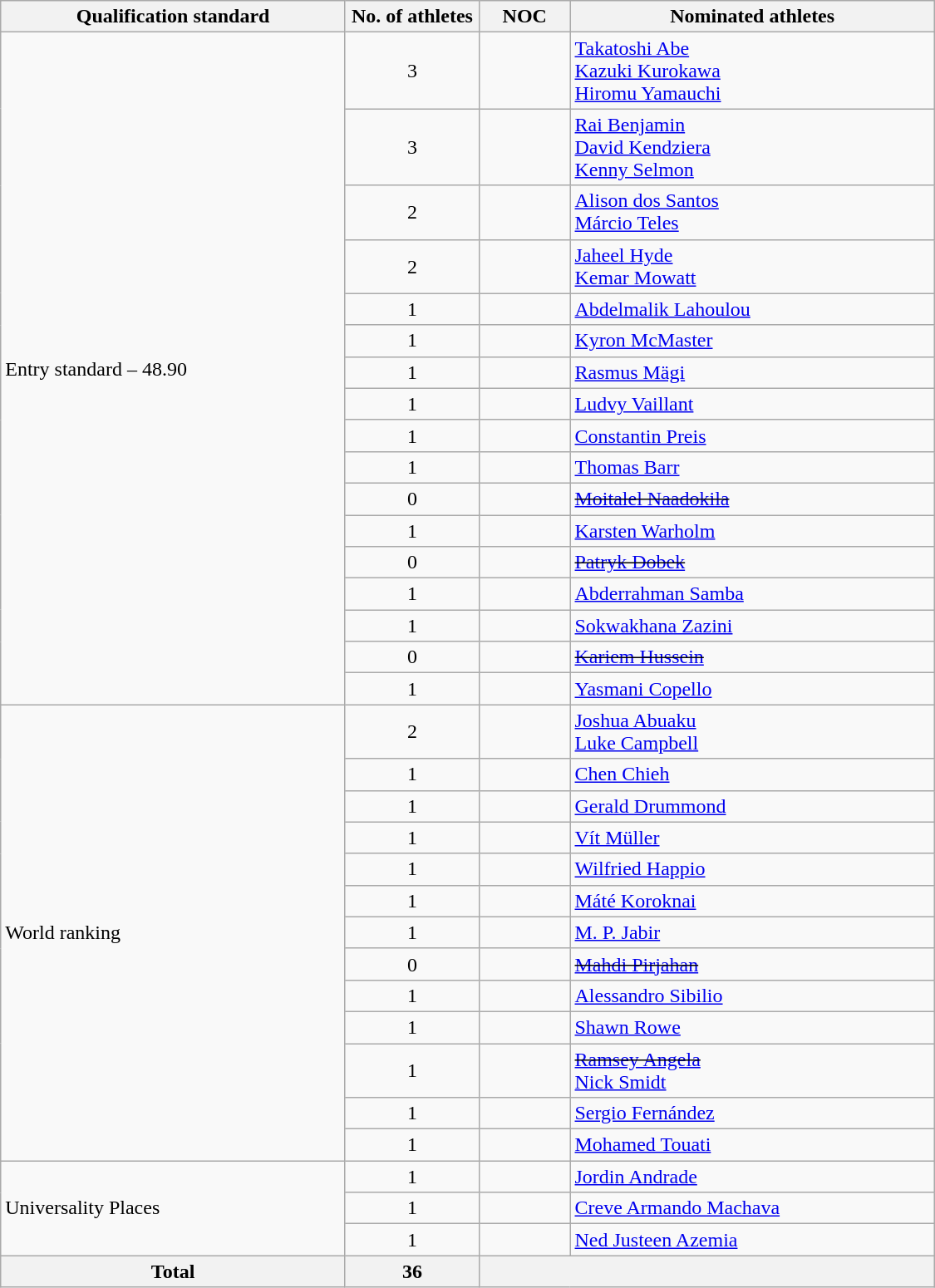<table class="wikitable" style="text-align:left; width:750px;">
<tr>
<th>Qualification standard</th>
<th width=100>No. of athletes</th>
<th>NOC</th>
<th>Nominated athletes</th>
</tr>
<tr>
<td rowspan=17>Entry standard – 48.90</td>
<td align=center>3</td>
<td></td>
<td><a href='#'>Takatoshi Abe</a><br><a href='#'>Kazuki Kurokawa</a><br><a href='#'>Hiromu Yamauchi</a></td>
</tr>
<tr>
<td align=center>3</td>
<td></td>
<td><a href='#'>Rai Benjamin</a><br><a href='#'>David Kendziera</a><br><a href='#'>Kenny Selmon</a></td>
</tr>
<tr>
<td align=center>2</td>
<td></td>
<td><a href='#'>Alison dos Santos</a><br><a href='#'>Márcio Teles</a></td>
</tr>
<tr>
<td align=center>2</td>
<td></td>
<td><a href='#'>Jaheel Hyde</a><br><a href='#'>Kemar Mowatt</a></td>
</tr>
<tr>
<td align=center>1</td>
<td></td>
<td><a href='#'>Abdelmalik Lahoulou</a></td>
</tr>
<tr>
<td align=center>1</td>
<td></td>
<td><a href='#'>Kyron McMaster</a></td>
</tr>
<tr>
<td align=center>1</td>
<td></td>
<td><a href='#'>Rasmus Mägi</a></td>
</tr>
<tr>
<td align=center>1</td>
<td></td>
<td><a href='#'>Ludvy Vaillant</a></td>
</tr>
<tr>
<td align=center>1</td>
<td></td>
<td><a href='#'>Constantin Preis</a></td>
</tr>
<tr>
<td align=center>1</td>
<td></td>
<td><a href='#'>Thomas Barr</a></td>
</tr>
<tr>
<td align=center>0</td>
<td></td>
<td><s><a href='#'>Moitalel Naadokila</a></s></td>
</tr>
<tr>
<td align=center>1</td>
<td></td>
<td><a href='#'>Karsten Warholm</a></td>
</tr>
<tr>
<td align=center>0</td>
<td></td>
<td><s><a href='#'>Patryk Dobek</a></s></td>
</tr>
<tr>
<td align=center>1</td>
<td></td>
<td><a href='#'>Abderrahman Samba</a></td>
</tr>
<tr>
<td align=center>1</td>
<td></td>
<td><a href='#'>Sokwakhana Zazini</a></td>
</tr>
<tr>
<td align=center>0</td>
<td></td>
<td><s><a href='#'>Kariem Hussein</a></s></td>
</tr>
<tr>
<td align=center>1</td>
<td></td>
<td><a href='#'>Yasmani Copello</a></td>
</tr>
<tr>
<td rowspan=13>World ranking</td>
<td align=center>2</td>
<td></td>
<td><a href='#'>Joshua Abuaku</a><br><a href='#'>Luke Campbell</a></td>
</tr>
<tr>
<td align=center>1</td>
<td></td>
<td><a href='#'>Chen Chieh</a></td>
</tr>
<tr>
<td align=center>1</td>
<td></td>
<td><a href='#'>Gerald Drummond</a></td>
</tr>
<tr>
<td align=center>1</td>
<td></td>
<td><a href='#'>Vít Müller</a></td>
</tr>
<tr>
<td align=center>1</td>
<td></td>
<td><a href='#'>Wilfried Happio</a></td>
</tr>
<tr>
<td align=center>1</td>
<td></td>
<td><a href='#'>Máté Koroknai</a></td>
</tr>
<tr>
<td align=center>1</td>
<td></td>
<td><a href='#'>M. P. Jabir</a></td>
</tr>
<tr>
<td align=center>0</td>
<td></td>
<td><s><a href='#'>Mahdi Pirjahan</a></s></td>
</tr>
<tr>
<td align=center>1</td>
<td></td>
<td><a href='#'>Alessandro Sibilio</a></td>
</tr>
<tr>
<td align=center>1</td>
<td></td>
<td><a href='#'>Shawn Rowe</a></td>
</tr>
<tr>
<td align=center>1</td>
<td></td>
<td><s><a href='#'>Ramsey Angela</a></s><br><a href='#'>Nick Smidt</a></td>
</tr>
<tr>
<td align=center>1</td>
<td></td>
<td><a href='#'>Sergio Fernández</a></td>
</tr>
<tr>
<td align=center>1</td>
<td></td>
<td><a href='#'>Mohamed Touati</a></td>
</tr>
<tr>
<td rowspan=3>Universality Places</td>
<td align=center>1</td>
<td></td>
<td><a href='#'>Jordin Andrade</a></td>
</tr>
<tr>
<td align=center>1</td>
<td></td>
<td><a href='#'>Creve Armando Machava</a></td>
</tr>
<tr>
<td align=center>1</td>
<td></td>
<td><a href='#'>Ned Justeen Azemia</a></td>
</tr>
<tr>
<th>Total</th>
<th>36</th>
<th colspan=2></th>
</tr>
</table>
